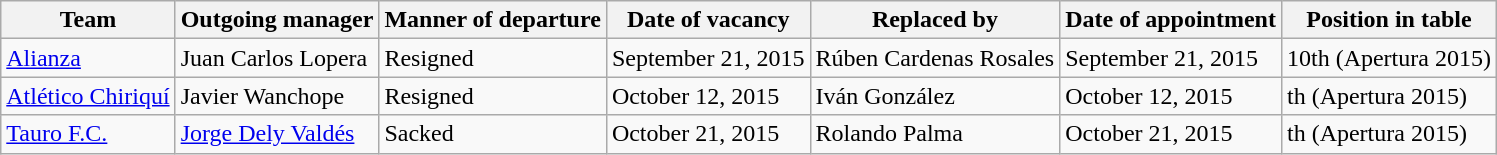<table class="wikitable">
<tr>
<th>Team</th>
<th>Outgoing manager</th>
<th>Manner of departure</th>
<th>Date of vacancy</th>
<th>Replaced by</th>
<th>Date of appointment</th>
<th>Position in table</th>
</tr>
<tr>
<td><a href='#'>Alianza</a></td>
<td> Juan Carlos Lopera</td>
<td>Resigned</td>
<td>September 21, 2015</td>
<td> Rúben Cardenas Rosales</td>
<td>September 21, 2015</td>
<td>10th (Apertura 2015)</td>
</tr>
<tr>
<td><a href='#'>Atlético Chiriquí</a></td>
<td> Javier Wanchope</td>
<td>Resigned</td>
<td>October 12, 2015</td>
<td> Iván González</td>
<td>October 12, 2015</td>
<td>th (Apertura 2015)</td>
</tr>
<tr>
<td><a href='#'>Tauro F.C.</a></td>
<td> <a href='#'>Jorge Dely Valdés</a></td>
<td>Sacked</td>
<td>October 21, 2015</td>
<td> Rolando Palma</td>
<td>October 21, 2015</td>
<td>th (Apertura 2015)</td>
</tr>
</table>
